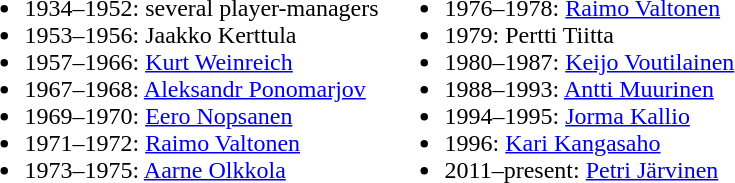<table>
<tr>
<td valign="top"><br><ul><li>1934–1952: several player-managers</li><li>1953–1956:  Jaakko Kerttula</li><li>1957–1966:  <a href='#'>Kurt Weinreich</a></li><li>1967–1968:  <a href='#'>Aleksandr Ponomarjov</a></li><li>1969–1970:  <a href='#'>Eero Nopsanen</a></li><li>1971–1972:  <a href='#'>Raimo Valtonen</a></li><li>1973–1975:  <a href='#'>Aarne Olkkola</a></li></ul></td>
<td valign="top"><br><ul><li>1976–1978:  <a href='#'>Raimo Valtonen</a></li><li>1979:  Pertti Tiitta</li><li>1980–1987:  <a href='#'>Keijo Voutilainen</a></li><li>1988–1993:  <a href='#'>Antti Muurinen</a></li><li>1994–1995:  <a href='#'>Jorma Kallio</a></li><li>1996:  <a href='#'>Kari Kangasaho</a></li><li>2011–present:  <a href='#'>Petri Järvinen</a></li></ul></td>
</tr>
</table>
